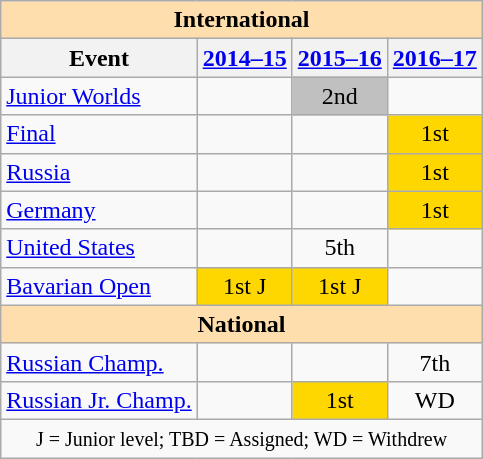<table class="wikitable" style="text-align:center">
<tr>
<th style="background-color: #ffdead; " colspan=4 align=center>International</th>
</tr>
<tr>
<th>Event</th>
<th><a href='#'>2014–15</a></th>
<th><a href='#'>2015–16</a></th>
<th><a href='#'>2016–17</a></th>
</tr>
<tr>
<td align=left><a href='#'>Junior Worlds</a></td>
<td></td>
<td bgcolor=silver>2nd</td>
<td></td>
</tr>
<tr>
<td align=left> <a href='#'>Final</a></td>
<td></td>
<td></td>
<td bgcolor=gold>1st</td>
</tr>
<tr>
<td align=left> <a href='#'>Russia</a></td>
<td></td>
<td></td>
<td bgcolor=gold>1st</td>
</tr>
<tr>
<td align=left> <a href='#'>Germany</a></td>
<td></td>
<td></td>
<td bgcolor=gold>1st</td>
</tr>
<tr>
<td align=left> <a href='#'>United States</a></td>
<td></td>
<td>5th</td>
<td></td>
</tr>
<tr>
<td align=left><a href='#'>Bavarian Open</a></td>
<td bgcolor=gold>1st J</td>
<td bgcolor=gold>1st J</td>
<td></td>
</tr>
<tr>
<th style="background-color: #ffdead; " colspan=4 align=center>National</th>
</tr>
<tr>
<td align=left><a href='#'>Russian Champ.</a></td>
<td></td>
<td></td>
<td>7th</td>
</tr>
<tr>
<td align=left><a href='#'>Russian Jr. Champ.</a></td>
<td></td>
<td bgcolor=gold>1st</td>
<td>WD</td>
</tr>
<tr>
<td colspan=4 align=center><small> J = Junior level; TBD = Assigned; WD = Withdrew </small></td>
</tr>
</table>
